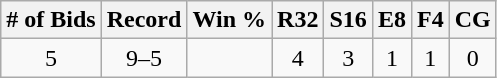<table class="wikitable">
<tr>
<th># of Bids</th>
<th>Record</th>
<th>Win %</th>
<th>R32</th>
<th>S16</th>
<th>E8</th>
<th>F4</th>
<th>CG</th>
</tr>
<tr align="center">
<td>5</td>
<td>9–5</td>
<td></td>
<td>4</td>
<td>3</td>
<td>1</td>
<td>1</td>
<td>0</td>
</tr>
</table>
